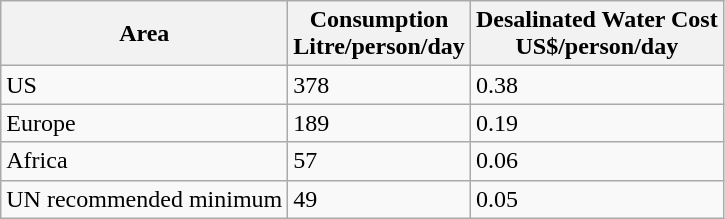<table class="wikitable">
<tr>
<th>Area</th>
<th>Consumption<br>Litre/person/day</th>
<th>Desalinated Water Cost<br>US$/person/day</th>
</tr>
<tr>
<td>US</td>
<td>378</td>
<td>0.38</td>
</tr>
<tr>
<td>Europe</td>
<td>189</td>
<td>0.19</td>
</tr>
<tr>
<td>Africa</td>
<td>57</td>
<td>0.06</td>
</tr>
<tr>
<td>UN recommended minimum</td>
<td>49</td>
<td>0.05</td>
</tr>
</table>
